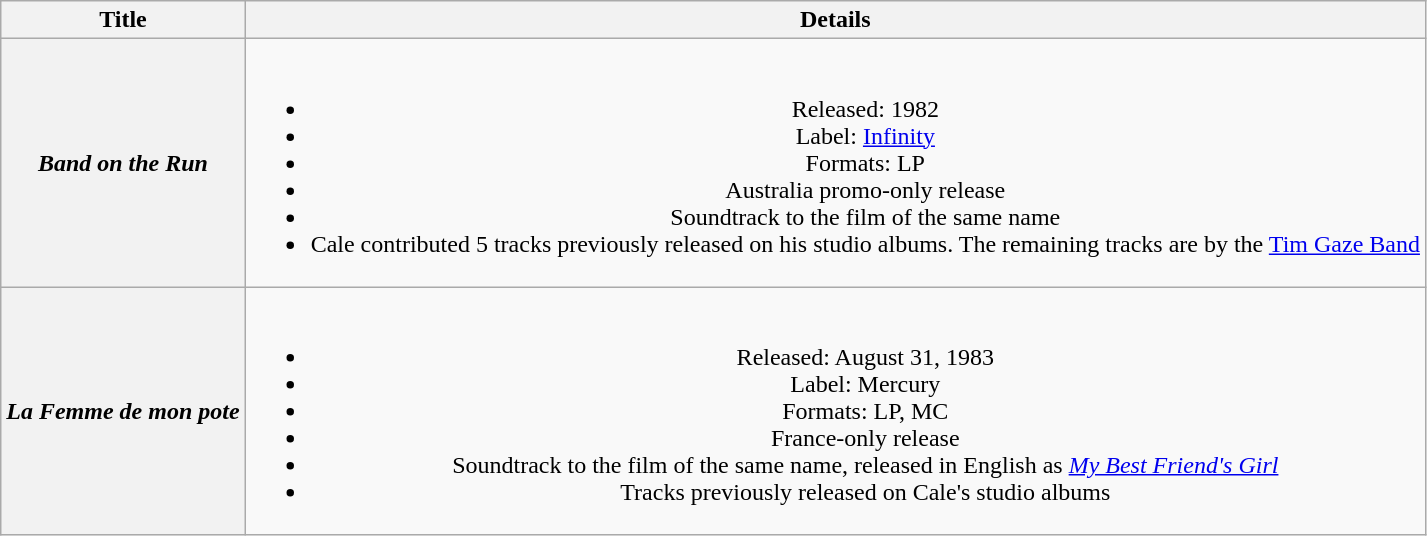<table class="wikitable plainrowheaders" style="text-align:center;">
<tr>
<th scope="col">Title</th>
<th scope="col">Details</th>
</tr>
<tr>
<th scope="row"><em>Band on the Run</em></th>
<td><br><ul><li>Released: 1982</li><li>Label: <a href='#'>Infinity</a></li><li>Formats: LP</li><li>Australia promo-only release</li><li>Soundtrack to the film of the same name</li><li>Cale contributed 5 tracks previously released on his studio albums. The remaining tracks are by the <a href='#'>Tim Gaze Band</a></li></ul></td>
</tr>
<tr>
<th scope="row"><em>La Femme de mon pote</em></th>
<td><br><ul><li>Released: August 31, 1983</li><li>Label: Mercury</li><li>Formats: LP, MC</li><li>France-only release</li><li>Soundtrack to the film of the same name, released in English as <em><a href='#'>My Best Friend's Girl</a></em></li><li>Tracks previously released on Cale's studio albums</li></ul></td>
</tr>
</table>
